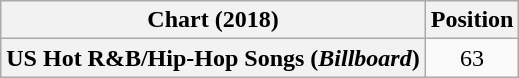<table class="wikitable plainrowheaders" style="text-align:center">
<tr>
<th scope="col">Chart (2018)</th>
<th scope="col">Position</th>
</tr>
<tr>
<th scope="row">US Hot R&B/Hip-Hop Songs (<em>Billboard</em>)</th>
<td>63</td>
</tr>
</table>
